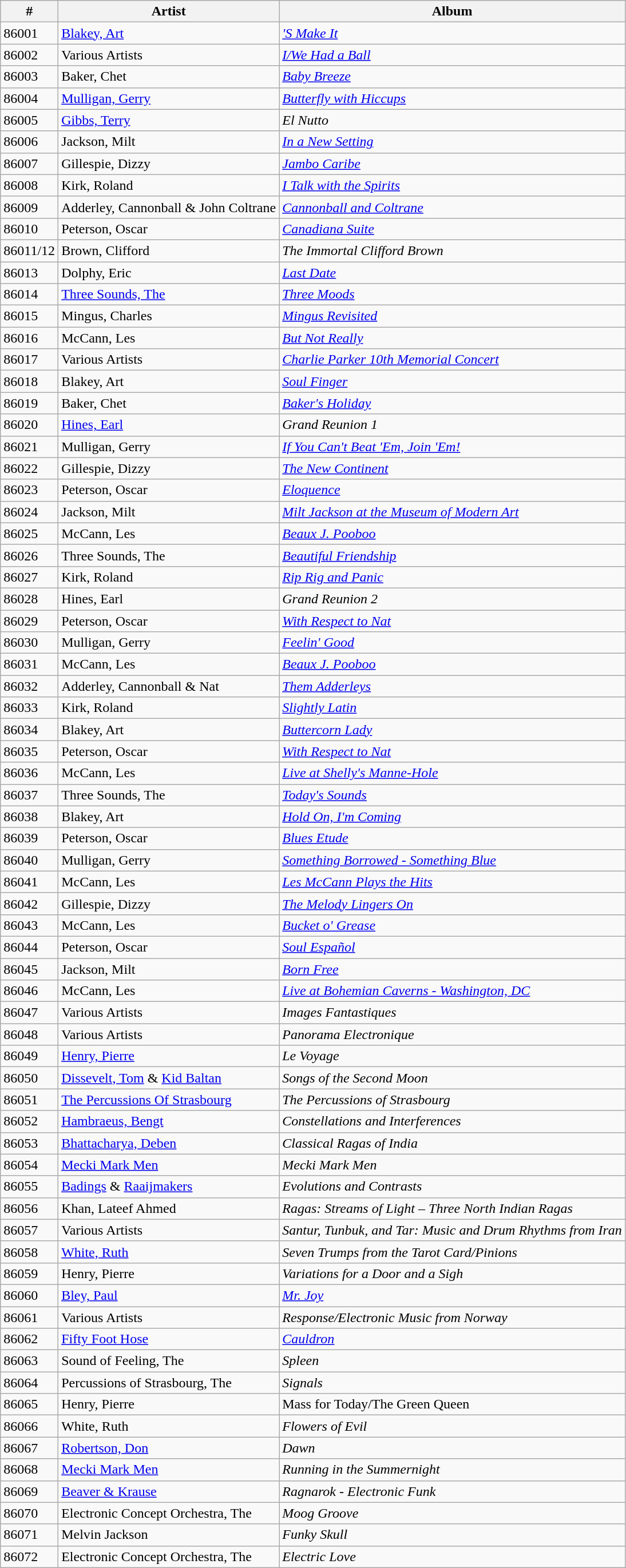<table class="wikitable sortable">
<tr>
<th>#</th>
<th>Artist</th>
<th>Album</th>
</tr>
<tr>
<td>86001</td>
<td><a href='#'>Blakey, Art</a></td>
<td><em><a href='#'>'S Make It</a></em></td>
</tr>
<tr>
<td>86002</td>
<td>Various Artists</td>
<td><em><a href='#'>I/We Had a Ball</a></em></td>
</tr>
<tr>
<td>86003</td>
<td>Baker, Chet</td>
<td><em><a href='#'>Baby Breeze</a></em></td>
</tr>
<tr>
<td>86004</td>
<td><a href='#'>Mulligan, Gerry</a></td>
<td><em><a href='#'>Butterfly with Hiccups</a></em></td>
</tr>
<tr>
<td>86005</td>
<td><a href='#'>Gibbs, Terry</a></td>
<td><em>El Nutto</em></td>
</tr>
<tr>
<td>86006</td>
<td>Jackson, Milt</td>
<td><em><a href='#'>In a New Setting</a></em></td>
</tr>
<tr>
<td>86007</td>
<td>Gillespie, Dizzy</td>
<td><em><a href='#'>Jambo Caribe</a></em></td>
</tr>
<tr>
<td>86008</td>
<td>Kirk, Roland</td>
<td><em><a href='#'>I Talk with the Spirits</a></em></td>
</tr>
<tr>
<td>86009</td>
<td>Adderley, Cannonball & John Coltrane</td>
<td><em><a href='#'>Cannonball and Coltrane</a></em></td>
</tr>
<tr>
<td>86010</td>
<td>Peterson, Oscar</td>
<td><em><a href='#'>Canadiana Suite</a></em></td>
</tr>
<tr>
<td>86011/12</td>
<td>Brown, Clifford</td>
<td><em>The Immortal Clifford Brown</em></td>
</tr>
<tr>
<td>86013</td>
<td>Dolphy, Eric</td>
<td><em><a href='#'>Last Date</a></em></td>
</tr>
<tr>
<td>86014</td>
<td><a href='#'>Three Sounds, The</a></td>
<td><em><a href='#'>Three Moods</a></em></td>
</tr>
<tr>
<td>86015</td>
<td>Mingus, Charles</td>
<td><em><a href='#'>Mingus Revisited</a></em></td>
</tr>
<tr>
<td>86016</td>
<td>McCann, Les</td>
<td><em><a href='#'>But Not Really</a></em></td>
</tr>
<tr>
<td>86017</td>
<td>Various Artists</td>
<td><em><a href='#'>Charlie Parker 10th Memorial Concert</a></em></td>
</tr>
<tr>
<td>86018</td>
<td>Blakey, Art</td>
<td><em><a href='#'>Soul Finger</a></em></td>
</tr>
<tr>
<td>86019</td>
<td>Baker, Chet</td>
<td><em><a href='#'>Baker's Holiday</a></em></td>
</tr>
<tr>
<td>86020</td>
<td><a href='#'>Hines, Earl</a></td>
<td><em>Grand Reunion 1</em></td>
</tr>
<tr>
<td>86021</td>
<td>Mulligan, Gerry</td>
<td><em><a href='#'>If You Can't Beat 'Em, Join 'Em!</a></em></td>
</tr>
<tr>
<td>86022</td>
<td>Gillespie, Dizzy</td>
<td><em><a href='#'>The New Continent</a></em></td>
</tr>
<tr>
<td>86023</td>
<td>Peterson, Oscar</td>
<td><em><a href='#'>Eloquence</a></em></td>
</tr>
<tr>
<td>86024</td>
<td>Jackson, Milt</td>
<td><em><a href='#'>Milt Jackson at the Museum of Modern Art</a></em></td>
</tr>
<tr>
<td>86025</td>
<td>McCann, Les</td>
<td><em><a href='#'>Beaux J. Pooboo</a></em></td>
</tr>
<tr>
<td>86026</td>
<td>Three Sounds, The</td>
<td><em><a href='#'>Beautiful Friendship</a></em></td>
</tr>
<tr>
<td>86027</td>
<td>Kirk, Roland</td>
<td><em><a href='#'>Rip Rig and Panic</a></em></td>
</tr>
<tr>
<td>86028</td>
<td>Hines, Earl</td>
<td><em>Grand Reunion 2</em></td>
</tr>
<tr>
<td>86029</td>
<td>Peterson, Oscar</td>
<td><em><a href='#'>With Respect to Nat</a></em></td>
</tr>
<tr>
<td>86030</td>
<td>Mulligan, Gerry</td>
<td><em><a href='#'>Feelin' Good</a></em></td>
</tr>
<tr>
<td>86031</td>
<td>McCann, Les</td>
<td><em><a href='#'>Beaux J. Pooboo</a></em></td>
</tr>
<tr>
<td>86032</td>
<td>Adderley, Cannonball & Nat</td>
<td><em><a href='#'>Them Adderleys</a></em></td>
</tr>
<tr>
<td>86033</td>
<td>Kirk, Roland</td>
<td><em><a href='#'>Slightly Latin</a></em></td>
</tr>
<tr>
<td>86034</td>
<td>Blakey, Art</td>
<td><em><a href='#'>Buttercorn Lady</a></em></td>
</tr>
<tr>
<td>86035</td>
<td>Peterson, Oscar</td>
<td><em><a href='#'>With Respect to Nat</a></em></td>
</tr>
<tr>
<td>86036</td>
<td>McCann, Les</td>
<td><em><a href='#'>Live at Shelly's Manne-Hole</a></em></td>
</tr>
<tr>
<td>86037</td>
<td>Three Sounds, The</td>
<td><em><a href='#'>Today's Sounds</a></em></td>
</tr>
<tr>
<td>86038</td>
<td>Blakey, Art</td>
<td><em><a href='#'>Hold On, I'm Coming</a></em></td>
</tr>
<tr>
<td>86039</td>
<td>Peterson, Oscar</td>
<td><em><a href='#'>Blues Etude</a></em></td>
</tr>
<tr>
<td>86040</td>
<td>Mulligan, Gerry</td>
<td><em><a href='#'>Something Borrowed - Something Blue</a></em></td>
</tr>
<tr>
<td>86041</td>
<td>McCann, Les</td>
<td><em><a href='#'>Les McCann Plays the Hits</a></em></td>
</tr>
<tr>
<td>86042</td>
<td>Gillespie, Dizzy</td>
<td><em><a href='#'>The Melody Lingers On</a></em></td>
</tr>
<tr>
<td>86043</td>
<td>McCann, Les</td>
<td><em><a href='#'>Bucket o' Grease</a></em></td>
</tr>
<tr>
<td>86044</td>
<td>Peterson, Oscar</td>
<td><em><a href='#'>Soul Español</a></em></td>
</tr>
<tr>
<td>86045</td>
<td>Jackson, Milt</td>
<td><em><a href='#'>Born Free</a></em></td>
</tr>
<tr>
<td>86046</td>
<td>McCann, Les</td>
<td><em><a href='#'>Live at Bohemian Caverns - Washington, DC</a></em></td>
</tr>
<tr>
<td>86047</td>
<td>Various Artists</td>
<td><em>Images Fantastiques</em></td>
</tr>
<tr>
<td>86048</td>
<td>Various Artists</td>
<td><em>Panorama Electronique</em></td>
</tr>
<tr>
<td>86049</td>
<td><a href='#'>Henry, Pierre</a></td>
<td><em>Le Voyage</em></td>
</tr>
<tr>
<td>86050</td>
<td><a href='#'>Dissevelt, Tom</a> & <a href='#'>Kid Baltan</a></td>
<td><em>Songs of the Second Moon</em></td>
</tr>
<tr>
<td>86051</td>
<td><a href='#'>The Percussions Of Strasbourg</a></td>
<td><em>The Percussions of Strasbourg</em></td>
</tr>
<tr>
<td>86052</td>
<td><a href='#'>Hambraeus, Bengt</a></td>
<td><em>Constellations and Interferences</em></td>
</tr>
<tr>
<td>86053</td>
<td><a href='#'>Bhattacharya, Deben</a></td>
<td><em>Classical Ragas of India</em></td>
</tr>
<tr>
<td>86054</td>
<td><a href='#'>Mecki Mark Men</a></td>
<td><em>Mecki Mark Men</em></td>
</tr>
<tr>
<td>86055</td>
<td><a href='#'>Badings</a> & <a href='#'>Raaijmakers</a></td>
<td><em>Evolutions and Contrasts</em></td>
</tr>
<tr>
<td>86056</td>
<td>Khan, Lateef Ahmed</td>
<td><em>Ragas: Streams of Light – Three North Indian Ragas</em></td>
</tr>
<tr>
<td>86057</td>
<td>Various Artists</td>
<td><em>Santur, Tunbuk, and Tar: Music and Drum Rhythms from Iran</em></td>
</tr>
<tr>
<td>86058</td>
<td><a href='#'>White, Ruth</a></td>
<td><em>Seven Trumps from the Tarot Card/Pinions</em></td>
</tr>
<tr>
<td>86059</td>
<td>Henry, Pierre</td>
<td><em>Variations for a Door and a Sigh</em></td>
</tr>
<tr>
<td>86060</td>
<td><a href='#'>Bley, Paul</a></td>
<td><em><a href='#'>Mr. Joy</a></em></td>
</tr>
<tr>
<td>86061</td>
<td>Various Artists</td>
<td><em>Response/Electronic Music from Norway</em></td>
</tr>
<tr>
<td>86062</td>
<td><a href='#'>Fifty Foot Hose</a></td>
<td><em><a href='#'>Cauldron</a></em></td>
</tr>
<tr>
<td>86063</td>
<td>Sound of Feeling, The</td>
<td><em>Spleen</em></td>
</tr>
<tr>
<td>86064</td>
<td>Percussions of Strasbourg, The</td>
<td><em>Signals</em></td>
</tr>
<tr>
<td>86065</td>
<td>Henry, Pierre</td>
<td>Mass for Today/The Green Queen</td>
</tr>
<tr>
<td>86066</td>
<td>White, Ruth</td>
<td><em>Flowers of Evil</em></td>
</tr>
<tr>
<td>86067</td>
<td><a href='#'>Robertson, Don</a></td>
<td><em>Dawn</em></td>
</tr>
<tr>
<td>86068</td>
<td><a href='#'>Mecki Mark Men</a></td>
<td><em>Running in the Summernight</em></td>
</tr>
<tr>
<td>86069</td>
<td><a href='#'>Beaver & Krause</a></td>
<td><em>Ragnarok - Electronic Funk</em></td>
</tr>
<tr>
<td>86070</td>
<td>Electronic Concept Orchestra, The</td>
<td><em>Moog Groove</em></td>
</tr>
<tr>
<td>86071</td>
<td>Melvin Jackson</td>
<td><em>Funky Skull</em></td>
</tr>
<tr>
<td>86072</td>
<td>Electronic Concept Orchestra, The</td>
<td><em>Electric Love</em></td>
</tr>
</table>
